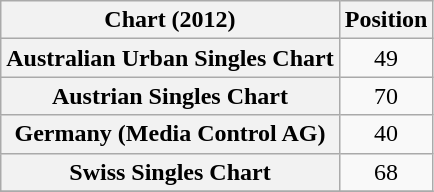<table class="wikitable sortable plainrowheaders">
<tr>
<th scope="col">Chart (2012)</th>
<th scope="col">Position</th>
</tr>
<tr>
<th scope="row">Australian Urban Singles Chart</th>
<td style="text-align:center;">49</td>
</tr>
<tr>
<th scope="row">Austrian Singles Chart</th>
<td style="text-align:center;">70</td>
</tr>
<tr>
<th scope="row">Germany (Media Control AG)</th>
<td style="text-align:center;">40</td>
</tr>
<tr>
<th scope="row">Swiss Singles Chart</th>
<td style="text-align:center;">68</td>
</tr>
<tr>
</tr>
</table>
